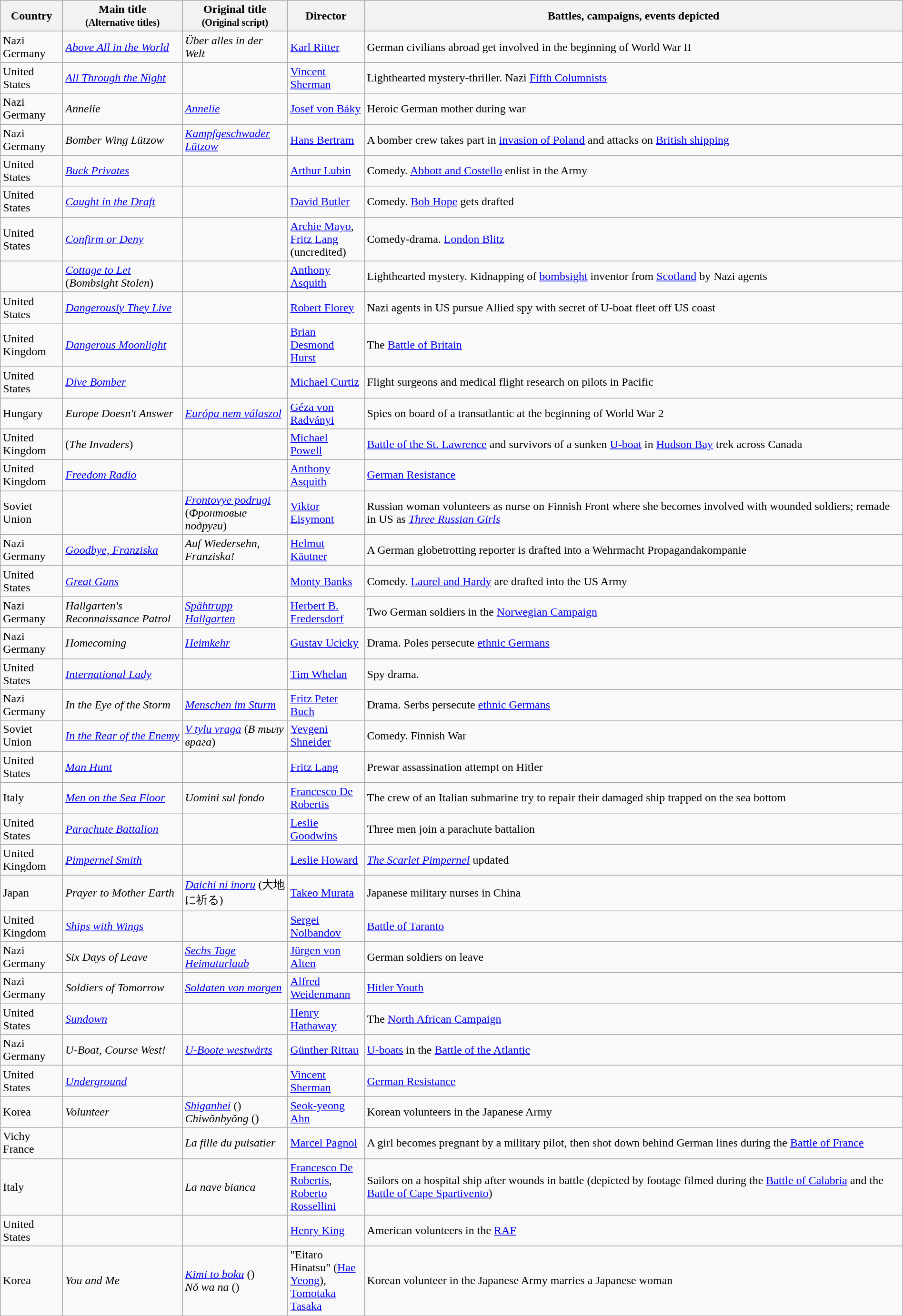<table class="wikitable sortable" style="width:100%;">
<tr>
<th width= 80>Country</th>
<th width=160>Main title<br><small>(Alternative titles)</small></th>
<th width=140>Original title<br><small>(Original script)</small></th>
<th width=100>Director</th>
<th class="unsortable">Battles, campaigns, events depicted</th>
</tr>
<tr>
<td>Nazi Germany</td>
<td><em><a href='#'>Above All in the World</a></em> </td>
<td><em>Über alles in der Welt</em></td>
<td><a href='#'>Karl Ritter</a></td>
<td>German civilians abroad get involved in the beginning of World War II</td>
</tr>
<tr>
<td>United States</td>
<td><em><a href='#'>All Through the Night</a></em></td>
<td></td>
<td><a href='#'>Vincent Sherman</a></td>
<td>Lighthearted mystery-thriller. Nazi <a href='#'>Fifth Columnists</a></td>
</tr>
<tr>
<td>Nazi Germany</td>
<td><em>Annelie</em></td>
<td><em><a href='#'>Annelie</a></em></td>
<td><a href='#'>Josef von Báky</a></td>
<td>Heroic German mother during war</td>
</tr>
<tr>
<td>Nazi Germany</td>
<td><em>Bomber Wing Lützow</em></td>
<td><em><a href='#'>Kampfgeschwader Lützow</a></em></td>
<td><a href='#'>Hans Bertram</a></td>
<td>A bomber crew takes part in <a href='#'>invasion of Poland</a> and attacks on <a href='#'>British shipping</a></td>
</tr>
<tr>
<td>United States</td>
<td><em><a href='#'>Buck Privates</a></em></td>
<td></td>
<td><a href='#'>Arthur Lubin</a></td>
<td>Comedy. <a href='#'>Abbott and Costello</a> enlist in the Army</td>
</tr>
<tr>
<td>United States</td>
<td><em><a href='#'>Caught in the Draft</a></em></td>
<td></td>
<td><a href='#'>David Butler</a></td>
<td>Comedy. <a href='#'>Bob Hope</a> gets drafted</td>
</tr>
<tr>
<td>United States</td>
<td><em><a href='#'>Confirm or Deny</a></em></td>
<td></td>
<td><a href='#'>Archie Mayo</a>, <a href='#'>Fritz Lang</a> (uncredited)</td>
<td>Comedy-drama. <a href='#'>London Blitz</a></td>
</tr>
<tr>
<td></td>
<td><em><a href='#'>Cottage to Let</a></em> (<em>Bombsight Stolen</em>)</td>
<td></td>
<td><a href='#'>Anthony Asquith</a></td>
<td>Lighthearted mystery. Kidnapping of <a href='#'>bombsight</a> inventor from <a href='#'>Scotland</a> by Nazi agents</td>
</tr>
<tr>
<td>United States</td>
<td><em><a href='#'>Dangerously They Live</a></em></td>
<td></td>
<td><a href='#'>Robert Florey</a></td>
<td>Nazi agents in US pursue Allied spy with secret of U-boat fleet off US coast</td>
</tr>
<tr>
<td>United Kingdom</td>
<td><em><a href='#'>Dangerous Moonlight</a></em></td>
<td></td>
<td><a href='#'>Brian Desmond Hurst</a></td>
<td>The <a href='#'>Battle of Britain</a></td>
</tr>
<tr>
<td>United States</td>
<td><em><a href='#'>Dive Bomber</a></em></td>
<td></td>
<td><a href='#'>Michael Curtiz</a></td>
<td>Flight surgeons and medical flight research on pilots in Pacific</td>
</tr>
<tr>
<td>Hungary</td>
<td><em>Europe Doesn't Answer</em> </td>
<td><em><a href='#'>Európa nem válaszol</a></em></td>
<td><a href='#'>Géza von Radványi</a></td>
<td>Spies on board of a transatlantic at the beginning of World War 2</td>
</tr>
<tr>
<td>United Kingdom</td>
<td><em></em> (<em>The Invaders</em>)</td>
<td></td>
<td><a href='#'>Michael Powell</a></td>
<td><a href='#'>Battle of the St. Lawrence</a> and survivors of a sunken <a href='#'>U-boat</a> in <a href='#'>Hudson Bay</a> trek across Canada</td>
</tr>
<tr>
<td>United Kingdom</td>
<td><em><a href='#'>Freedom Radio</a></em></td>
<td></td>
<td><a href='#'>Anthony Asquith</a></td>
<td><a href='#'>German Resistance</a></td>
</tr>
<tr>
<td>Soviet Union</td>
<td><em></em></td>
<td><em><a href='#'>Frontovye podrugi</a></em> (<em>Фронтовые подруги</em>)</td>
<td><a href='#'>Viktor Eisymont</a></td>
<td>Russian woman volunteers as nurse on Finnish Front where she becomes involved with wounded soldiers; remade in US as <em><a href='#'>Three Russian Girls</a></em></td>
</tr>
<tr>
<td>Nazi Germany</td>
<td><em><a href='#'>Goodbye, Franziska</a></em></td>
<td><em>Auf Wiedersehn, Franziska!</em></td>
<td><a href='#'>Helmut Käutner</a></td>
<td>A German globetrotting reporter is drafted into a Wehrmacht Propagandakompanie</td>
</tr>
<tr>
<td>United States</td>
<td><em><a href='#'>Great Guns</a></em></td>
<td></td>
<td><a href='#'>Monty Banks</a></td>
<td>Comedy. <a href='#'>Laurel and Hardy</a> are drafted into the US Army</td>
</tr>
<tr>
<td>Nazi Germany</td>
<td><em>Hallgarten's Reconnaissance Patrol</em></td>
<td><em><a href='#'>Spähtrupp Hallgarten</a></em></td>
<td><a href='#'>Herbert B. Fredersdorf</a></td>
<td>Two German soldiers in the <a href='#'>Norwegian Campaign</a></td>
</tr>
<tr>
<td>Nazi Germany</td>
<td><em>Homecoming</em></td>
<td><em><a href='#'>Heimkehr</a></em></td>
<td><a href='#'>Gustav Ucicky</a></td>
<td>Drama. Poles persecute <a href='#'>ethnic Germans</a></td>
</tr>
<tr>
<td>United States</td>
<td><em><a href='#'>International Lady</a></em></td>
<td></td>
<td><a href='#'>Tim Whelan</a></td>
<td>Spy drama.</td>
</tr>
<tr>
<td>Nazi Germany</td>
<td><em>In the Eye of the Storm</em></td>
<td><em><a href='#'>Menschen im Sturm</a></em></td>
<td><a href='#'>Fritz Peter Buch</a></td>
<td>Drama. Serbs persecute <a href='#'>ethnic Germans</a></td>
</tr>
<tr>
<td>Soviet Union</td>
<td><em><a href='#'>In the Rear of the Enemy</a></em></td>
<td><em><a href='#'>V tylu vraga</a></em> (<em>В тылу врага</em>)</td>
<td><a href='#'>Yevgeni Shneider</a></td>
<td>Comedy. Finnish War </td>
</tr>
<tr>
<td>United States</td>
<td><em><a href='#'>Man Hunt</a></em></td>
<td></td>
<td><a href='#'>Fritz Lang</a></td>
<td>Prewar assassination attempt on Hitler</td>
</tr>
<tr>
<td>Italy</td>
<td><em><a href='#'>Men on the Sea Floor</a></em></td>
<td><em>Uomini sul fondo</em></td>
<td><a href='#'>Francesco De Robertis</a></td>
<td>The crew of an Italian submarine try to repair their damaged ship trapped on the sea bottom</td>
</tr>
<tr>
<td>United States</td>
<td><em><a href='#'>Parachute Battalion</a></em></td>
<td></td>
<td><a href='#'>Leslie Goodwins</a></td>
<td>Three men join a parachute battalion </td>
</tr>
<tr>
<td>United Kingdom</td>
<td><em><a href='#'>Pimpernel Smith</a></em></td>
<td></td>
<td><a href='#'>Leslie Howard</a></td>
<td><em><a href='#'>The Scarlet Pimpernel</a></em> updated</td>
</tr>
<tr>
<td>Japan</td>
<td><em>Prayer to Mother Earth</em> </td>
<td><em><a href='#'>Daichi ni inoru</a></em> (大地に祈る)</td>
<td><a href='#'>Takeo Murata</a></td>
<td>Japanese military nurses in China</td>
</tr>
<tr>
<td>United Kingdom</td>
<td><em><a href='#'>Ships with Wings</a></em></td>
<td></td>
<td><a href='#'>Sergei Nolbandov</a></td>
<td><a href='#'>Battle of Taranto</a></td>
</tr>
<tr>
<td>Nazi Germany</td>
<td><em>Six Days of Leave</em> </td>
<td><em><a href='#'>Sechs Tage Heimaturlaub</a></em></td>
<td><a href='#'>Jürgen von Alten</a></td>
<td>German soldiers on leave</td>
</tr>
<tr>
<td>Nazi Germany</td>
<td><em>Soldiers of Tomorrow</em> </td>
<td><em><a href='#'>Soldaten von morgen</a></em></td>
<td><a href='#'>Alfred Weidenmann</a></td>
<td><a href='#'>Hitler Youth</a></td>
</tr>
<tr>
<td>United States</td>
<td><em><a href='#'>Sundown</a></em></td>
<td></td>
<td><a href='#'>Henry Hathaway</a></td>
<td>The <a href='#'>North African Campaign</a></td>
</tr>
<tr>
<td>Nazi Germany</td>
<td><em>U-Boat, Course West!</em></td>
<td><em><a href='#'>U-Boote westwärts</a></em></td>
<td><a href='#'>Günther Rittau</a></td>
<td><a href='#'>U-boats</a> in the <a href='#'>Battle of the Atlantic</a></td>
</tr>
<tr>
<td>United States</td>
<td><em><a href='#'>Underground</a></em></td>
<td></td>
<td><a href='#'>Vincent Sherman</a></td>
<td><a href='#'>German Resistance</a></td>
</tr>
<tr>
<td>Korea</td>
<td><em>Volunteer</em> </td>
<td><em><a href='#'>Shiganhei</a></em> ()<br><em>Chiwŏnbyŏng</em> ()</td>
<td><a href='#'>Seok-yeong Ahn</a></td>
<td>Korean volunteers in the Japanese Army</td>
</tr>
<tr>
<td>Vichy France</td>
<td><em></em></td>
<td><em>La fille du puisatier</em></td>
<td><a href='#'>Marcel Pagnol</a></td>
<td>A girl becomes pregnant by a military pilot, then shot down behind German lines during the <a href='#'>Battle of France</a></td>
</tr>
<tr>
<td>Italy</td>
<td><em></em></td>
<td><em>La nave bianca</em></td>
<td><a href='#'>Francesco De Robertis</a>, <a href='#'>Roberto Rossellini</a></td>
<td>Sailors on a hospital ship after wounds in battle (depicted by footage filmed during the <a href='#'>Battle of Calabria</a> and the <a href='#'>Battle of Cape Spartivento</a>)</td>
</tr>
<tr>
<td>United States</td>
<td><em></em></td>
<td></td>
<td><a href='#'>Henry King</a></td>
<td>American volunteers in the <a href='#'>RAF</a></td>
</tr>
<tr>
<td>Korea</td>
<td><em>You and Me</em> </td>
<td><em><a href='#'>Kimi to boku</a></em> ()<br><em>Nŏ wa na</em> ()</td>
<td>"Eitaro Hinatsu" (<a href='#'>Hae Yeong</a>), <a href='#'>Tomotaka Tasaka</a></td>
<td>Korean volunteer in the Japanese Army marries a Japanese woman</td>
</tr>
</table>
